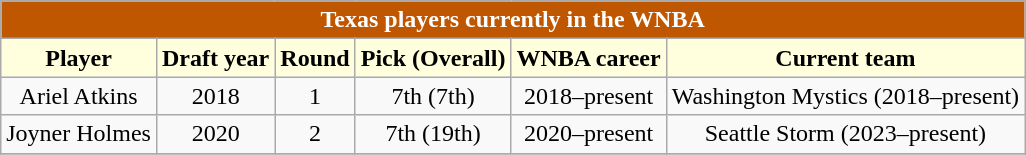<table class="wikitable" style="text-align: center;">
<tr>
<td colspan="6" style= "background: #BF5700; color:white"><strong>Texas players currently in the WNBA</strong></td>
</tr>
<tr>
<th style="background: #ffffdd;">Player</th>
<th style="background: #ffffdd;">Draft year</th>
<th style="background: #ffffdd;">Round</th>
<th style="background: #ffffdd;">Pick (Overall)</th>
<th style="background: #ffffdd;">WNBA career</th>
<th style="background: #ffffdd;">Current team</th>
</tr>
<tr>
<td>Ariel Atkins</td>
<td>2018</td>
<td>1</td>
<td>7th (7th)</td>
<td>2018–present</td>
<td>Washington Mystics (2018–present)</td>
</tr>
<tr>
<td>Joyner Holmes</td>
<td>2020</td>
<td>2</td>
<td>7th (19th)</td>
<td>2020–present</td>
<td>Seattle Storm (2023–present)</td>
</tr>
<tr>
</tr>
</table>
